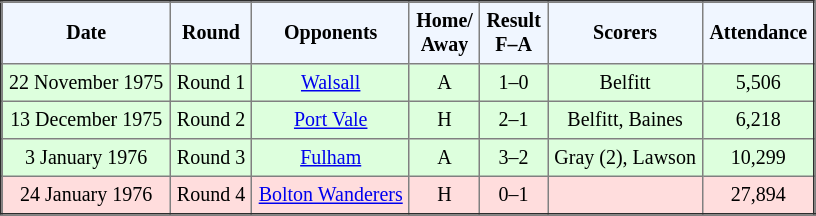<table border="2" cellpadding="4" style="border-collapse:collapse; text-align:center; font-size:smaller;">
<tr style="background:#f0f6ff;">
<th><strong>Date</strong></th>
<th><strong>Round</strong></th>
<th><strong>Opponents</strong></th>
<th><strong>Home/<br>Away</strong></th>
<th><strong>Result<br>F–A</strong></th>
<th><strong>Scorers</strong></th>
<th><strong>Attendance</strong></th>
</tr>
<tr bgcolor="#ddffdd">
<td>22 November 1975</td>
<td>Round 1</td>
<td><a href='#'>Walsall</a></td>
<td>A</td>
<td>1–0</td>
<td>Belfitt</td>
<td>5,506</td>
</tr>
<tr bgcolor="#ddffdd">
<td>13 December 1975</td>
<td>Round 2</td>
<td><a href='#'>Port Vale</a></td>
<td>H</td>
<td>2–1</td>
<td>Belfitt, Baines</td>
<td>6,218</td>
</tr>
<tr bgcolor="#ddffdd">
<td>3 January 1976</td>
<td>Round 3</td>
<td><a href='#'>Fulham</a></td>
<td>A</td>
<td>3–2</td>
<td>Gray (2), Lawson</td>
<td>10,299</td>
</tr>
<tr bgcolor="#ffdddd">
<td>24 January 1976</td>
<td>Round 4</td>
<td><a href='#'>Bolton Wanderers</a></td>
<td>H</td>
<td>0–1</td>
<td></td>
<td>27,894</td>
</tr>
</table>
